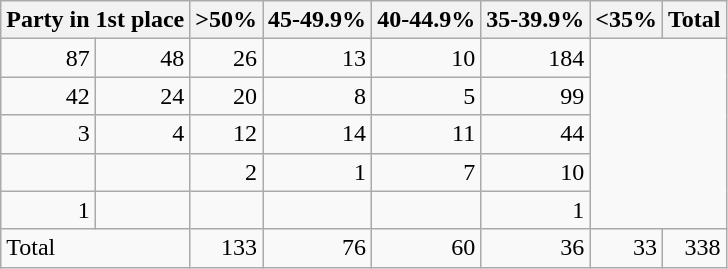<table class="wikitable" style="text-align:right;">
<tr>
<th colspan="2" style="text-align:left;">Party in 1st place</th>
<th>>50%</th>
<th>45-49.9%</th>
<th>40-44.9%</th>
<th>35-39.9%</th>
<th><35%</th>
<th>Total</th>
</tr>
<tr>
<td>87</td>
<td>48</td>
<td>26</td>
<td>13</td>
<td>10</td>
<td>184</td>
</tr>
<tr>
<td>42</td>
<td>24</td>
<td>20</td>
<td>8</td>
<td>5</td>
<td>99</td>
</tr>
<tr>
<td>3</td>
<td>4</td>
<td>12</td>
<td>14</td>
<td>11</td>
<td>44</td>
</tr>
<tr>
<td></td>
<td></td>
<td>2</td>
<td>1</td>
<td>7</td>
<td>10</td>
</tr>
<tr>
<td>1</td>
<td></td>
<td></td>
<td></td>
<td></td>
<td>1</td>
</tr>
<tr>
<td colspan="2" style="text-align:left;">Total</td>
<td>133</td>
<td>76</td>
<td>60</td>
<td>36</td>
<td>33</td>
<td>338</td>
</tr>
</table>
